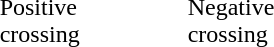<table style="margin:1em auto;">
<tr>
<td></td>
<td width="64px;"></td>
<td></td>
</tr>
<tr>
<td>Positive<br>crossing</td>
<td></td>
<td>Negative<br>crossing</td>
</tr>
</table>
